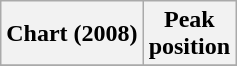<table class="wikitable sortable">
<tr>
<th>Chart (2008)</th>
<th>Peak<br>position</th>
</tr>
<tr>
</tr>
</table>
